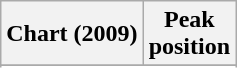<table class="wikitable sortable plainrowheaders">
<tr>
<th>Chart (2009)</th>
<th>Peak<br>position</th>
</tr>
<tr>
</tr>
<tr>
</tr>
<tr>
</tr>
<tr>
</tr>
<tr>
</tr>
<tr>
</tr>
<tr>
</tr>
<tr>
</tr>
<tr>
</tr>
<tr>
</tr>
<tr>
</tr>
</table>
